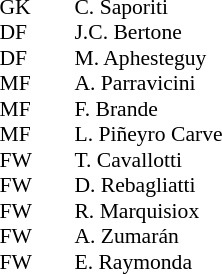<table style="font-size:90%; margin:0.2em auto;" cellspacing="0" cellpadding="0">
<tr>
<th width="25"></th>
<th width="25"></th>
</tr>
<tr>
<td>GK</td>
<td></td>
<td> C. Saporiti</td>
</tr>
<tr>
<td>DF</td>
<td></td>
<td> J.C. Bertone</td>
</tr>
<tr>
<td>DF</td>
<td></td>
<td> M. Aphesteguy</td>
</tr>
<tr>
<td>MF</td>
<td></td>
<td> A. Parravicini</td>
</tr>
<tr>
<td>MF</td>
<td></td>
<td> F. Brande</td>
</tr>
<tr>
<td>MF</td>
<td></td>
<td> L. Piñeyro Carve</td>
</tr>
<tr>
<td>FW</td>
<td></td>
<td> T. Cavallotti</td>
</tr>
<tr>
<td>FW</td>
<td></td>
<td> D. Rebagliatti</td>
</tr>
<tr>
<td>FW</td>
<td></td>
<td> R. Marquisiox</td>
</tr>
<tr>
<td>FW</td>
<td></td>
<td> A. Zumarán</td>
</tr>
<tr>
<td>FW</td>
<td></td>
<td> E. Raymonda</td>
</tr>
<tr>
</tr>
</table>
